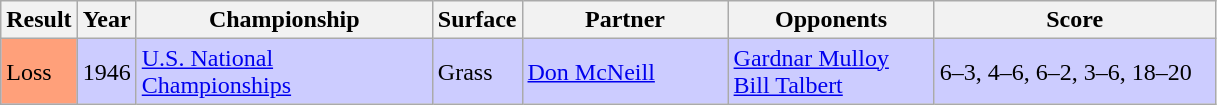<table class="sortable wikitable">
<tr>
<th style="width:40px">Result</th>
<th style="width:30px">Year</th>
<th style="width:190px">Championship</th>
<th style="width:50px">Surface</th>
<th style="width:130px">Partner</th>
<th style="width:130px">Opponents</th>
<th style="width:180px" class="unsortable">Score</th>
</tr>
<tr style="background:#ccf;">
<td style="background:#ffa07a;">Loss</td>
<td>1946</td>
<td><a href='#'>U.S. National Championships</a></td>
<td>Grass</td>
<td> <a href='#'>Don McNeill</a></td>
<td> <a href='#'>Gardnar Mulloy</a> <br>  <a href='#'>Bill Talbert</a></td>
<td>6–3, 4–6, 6–2, 3–6, 18–20</td>
</tr>
</table>
